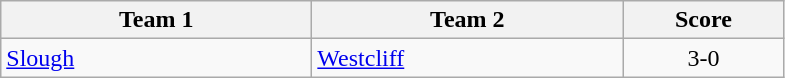<table class="wikitable" style="font-size: 100%">
<tr>
<th width=200>Team 1</th>
<th width=200>Team 2</th>
<th width=100>Score</th>
</tr>
<tr>
<td><a href='#'>Slough</a></td>
<td><a href='#'>Westcliff</a></td>
<td align=center>3-0</td>
</tr>
</table>
